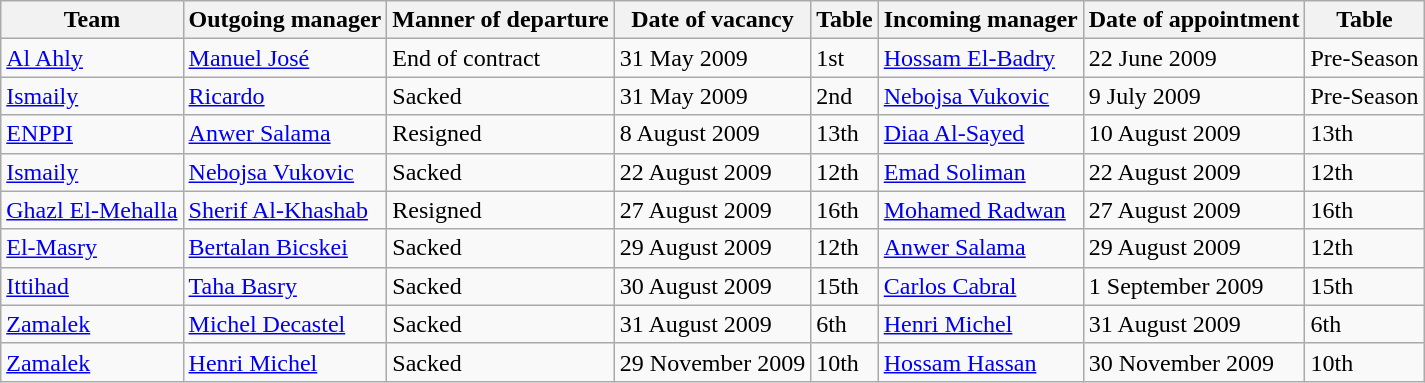<table class="wikitable">
<tr>
<th>Team</th>
<th>Outgoing manager</th>
<th>Manner of departure</th>
<th>Date of vacancy</th>
<th>Table</th>
<th>Incoming manager</th>
<th>Date of appointment</th>
<th>Table</th>
</tr>
<tr>
<td><a href='#'>Al Ahly</a></td>
<td> <a href='#'>Manuel José</a></td>
<td>End of contract</td>
<td>31 May 2009</td>
<td>1st</td>
<td> <a href='#'>Hossam El-Badry</a></td>
<td>22 June 2009</td>
<td>Pre-Season</td>
</tr>
<tr>
<td><a href='#'>Ismaily</a></td>
<td> <a href='#'>Ricardo</a></td>
<td>Sacked</td>
<td>31 May 2009</td>
<td>2nd</td>
<td> <a href='#'>Nebojsa Vukovic</a></td>
<td>9 July 2009</td>
<td>Pre-Season</td>
</tr>
<tr>
<td><a href='#'>ENPPI</a></td>
<td> <a href='#'>Anwer Salama</a></td>
<td>Resigned</td>
<td>8 August 2009</td>
<td>13th</td>
<td> <a href='#'>Diaa Al-Sayed</a></td>
<td>10 August 2009</td>
<td>13th</td>
</tr>
<tr>
<td><a href='#'>Ismaily</a></td>
<td> <a href='#'>Nebojsa Vukovic</a></td>
<td>Sacked</td>
<td>22 August 2009</td>
<td>12th</td>
<td> <a href='#'>Emad Soliman</a></td>
<td>22 August 2009</td>
<td>12th</td>
</tr>
<tr>
<td><a href='#'>Ghazl El-Mehalla</a></td>
<td> <a href='#'>Sherif Al-Khashab</a></td>
<td>Resigned</td>
<td>27 August 2009</td>
<td>16th</td>
<td> <a href='#'>Mohamed Radwan</a></td>
<td>27 August 2009</td>
<td>16th</td>
</tr>
<tr>
<td><a href='#'>El-Masry</a></td>
<td> <a href='#'>Bertalan Bicskei</a></td>
<td>Sacked</td>
<td>29 August 2009</td>
<td>12th</td>
<td> <a href='#'>Anwer Salama</a></td>
<td>29 August 2009</td>
<td>12th</td>
</tr>
<tr>
<td><a href='#'>Ittihad</a></td>
<td> <a href='#'>Taha Basry</a></td>
<td>Sacked</td>
<td>30 August 2009</td>
<td>15th</td>
<td> <a href='#'>Carlos Cabral</a></td>
<td>1 September 2009</td>
<td>15th</td>
</tr>
<tr>
<td><a href='#'>Zamalek</a></td>
<td> <a href='#'>Michel Decastel</a></td>
<td>Sacked</td>
<td>31 August 2009</td>
<td>6th</td>
<td> <a href='#'>Henri Michel</a></td>
<td>31 August 2009</td>
<td>6th</td>
</tr>
<tr>
<td><a href='#'>Zamalek</a></td>
<td> <a href='#'>Henri Michel</a></td>
<td>Sacked</td>
<td>29 November 2009</td>
<td>10th</td>
<td> <a href='#'>Hossam Hassan</a></td>
<td>30 November 2009</td>
<td>10th</td>
</tr>
</table>
